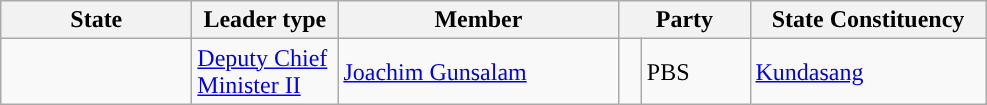<table class ="wikitable sortable">
<tr>
<th style="width:120px;">State</th>
<th style="width:90px;">Leader type</th>
<th style="width:180px;">Member</th>
<th style="width:80px;" colspan=2>Party</th>
<th style="width:150px;">State Constituency</th>
</tr>
<tr>
<td></td>
<td><a href='#'>Deputy Chief Minister II</a></td>
<td><a href='#'>Joachim Gunsalam</a></td>
<td></td>
<td>PBS</td>
<td><a href='#'>Kundasang</a></td>
</tr>
</table>
